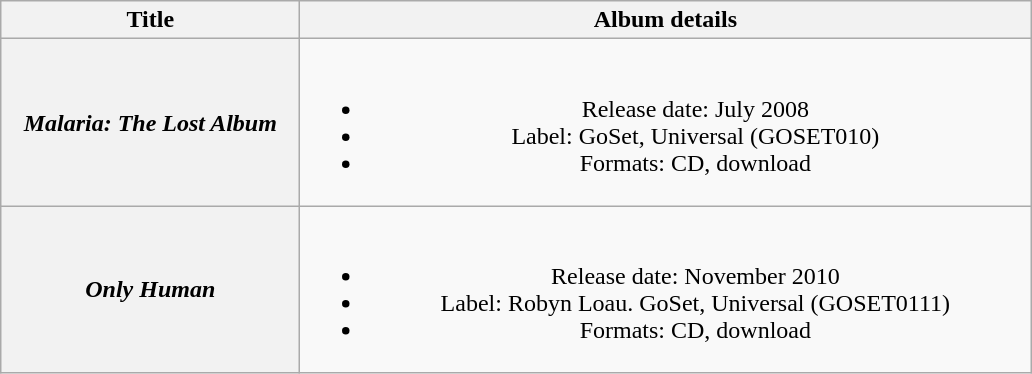<table class="wikitable plainrowheaders" style="text-align:center;">
<tr>
<th style="width:12em;">Title</th>
<th style="width:30em;">Album details</th>
</tr>
<tr>
<th scope="row"><em>Malaria: The Lost Album</em></th>
<td><br><ul><li>Release date: July 2008</li><li>Label: GoSet, Universal (GOSET010)</li><li>Formats: CD, download</li></ul></td>
</tr>
<tr>
<th scope="row"><em>Only Human</em></th>
<td><br><ul><li>Release date: November 2010</li><li>Label: Robyn Loau. GoSet, Universal (GOSET0111)</li><li>Formats: CD, download</li></ul></td>
</tr>
</table>
